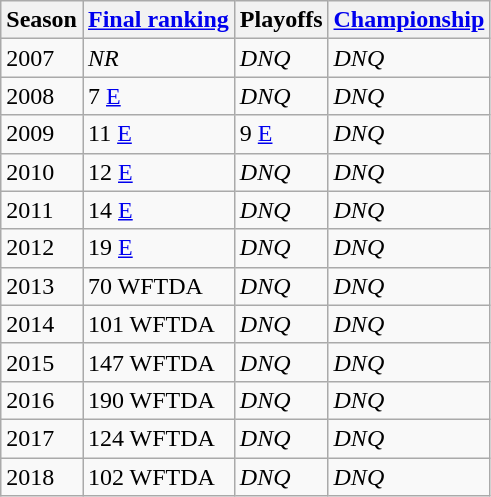<table class="wikitable sortable">
<tr>
<th>Season</th>
<th><a href='#'>Final ranking</a></th>
<th>Playoffs</th>
<th><a href='#'>Championship</a></th>
</tr>
<tr>
<td>2007</td>
<td><em>NR</em></td>
<td><em>DNQ</em></td>
<td><em>DNQ</em></td>
</tr>
<tr>
<td>2008</td>
<td>7 <a href='#'>E</a></td>
<td><em>DNQ</em></td>
<td><em>DNQ</em></td>
</tr>
<tr>
<td>2009</td>
<td>11 <a href='#'>E</a></td>
<td>9 <a href='#'>E</a></td>
<td><em>DNQ</em></td>
</tr>
<tr>
<td>2010</td>
<td>12 <a href='#'>E</a></td>
<td><em>DNQ</em></td>
<td><em>DNQ</em></td>
</tr>
<tr>
<td>2011</td>
<td>14 <a href='#'>E</a></td>
<td><em>DNQ</em></td>
<td><em>DNQ</em></td>
</tr>
<tr>
<td>2012</td>
<td>19 <a href='#'>E</a></td>
<td><em>DNQ</em></td>
<td><em>DNQ</em></td>
</tr>
<tr>
<td>2013</td>
<td>70 WFTDA</td>
<td><em>DNQ</em></td>
<td><em>DNQ</em></td>
</tr>
<tr>
<td>2014</td>
<td>101 WFTDA</td>
<td><em>DNQ</em></td>
<td><em>DNQ</em></td>
</tr>
<tr>
<td>2015</td>
<td>147 WFTDA</td>
<td><em>DNQ</em></td>
<td><em>DNQ</em></td>
</tr>
<tr>
<td>2016</td>
<td>190 WFTDA</td>
<td><em>DNQ</em></td>
<td><em>DNQ</em></td>
</tr>
<tr>
<td>2017</td>
<td>124 WFTDA</td>
<td><em>DNQ</em></td>
<td><em>DNQ</em></td>
</tr>
<tr>
<td>2018</td>
<td>102 WFTDA</td>
<td><em>DNQ</em></td>
<td><em>DNQ</em></td>
</tr>
</table>
